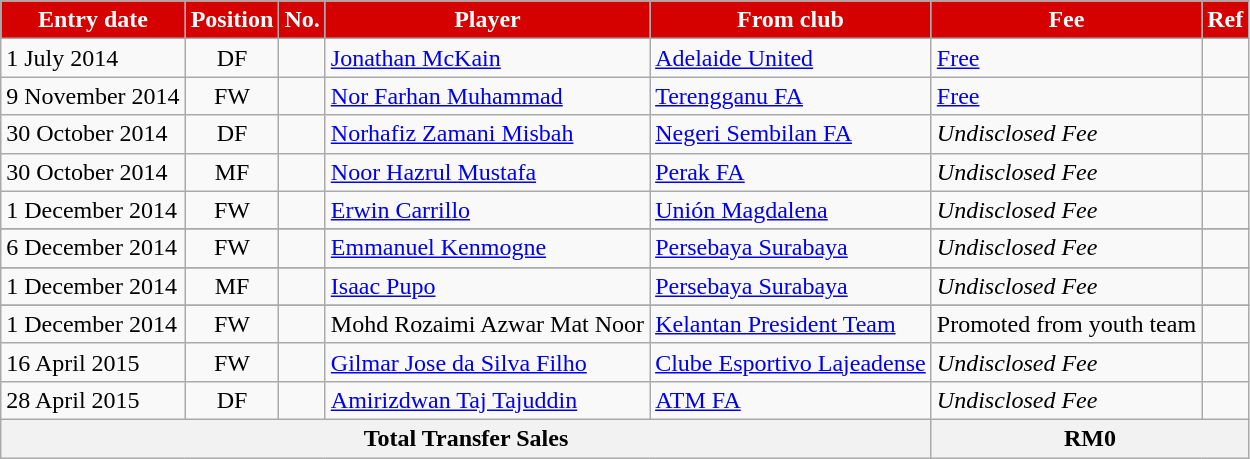<table class="wikitable sortable">
<tr>
<th style="background:#d50000; color:white;"><strong>Entry date</strong></th>
<th style="background:#d50000; color:white;"><strong>Position</strong></th>
<th style="background:#d50000; color:white;"><strong>No.</strong></th>
<th style="background:#d50000; color:white;"><strong>Player</strong></th>
<th style="background:#d50000; color:white;"><strong>From club</strong></th>
<th style="background:#d50000; color:white;"><strong>Fee</strong></th>
<th style="background:#d50000; color:white;"><strong>Ref</strong></th>
</tr>
<tr>
<td>1 July 2014</td>
<td style="text-align:center;">DF</td>
<td style="text-align:center;"></td>
<td style="text-align:left;"><a href='#'>Jonathan McKain</a></td>
<td style="text-align:left;"><a href='#'>Adelaide United</a></td>
<td><a href='#'>Free</a></td>
<td></td>
</tr>
<tr>
<td>9 November 2014</td>
<td style="text-align:center;">FW</td>
<td style="text-align:center;"></td>
<td style="text-align:left;"><a href='#'>Nor Farhan Muhammad</a></td>
<td style="text-align:left;"><a href='#'>Terengganu FA</a></td>
<td><a href='#'>Free</a></td>
<td></td>
</tr>
<tr>
<td>30 October 2014</td>
<td style="text-align:center;">DF</td>
<td style="text-align:center;"></td>
<td style="text-align:left;"><a href='#'>Norhafiz Zamani Misbah</a></td>
<td style="text-align:left;"><a href='#'>Negeri Sembilan FA</a></td>
<td><em>Undisclosed Fee</em></td>
<td></td>
</tr>
<tr>
<td>30 October 2014</td>
<td style="text-align:center;">MF</td>
<td style="text-align:center;"></td>
<td style="text-align:left;"><a href='#'>Noor Hazrul Mustafa</a></td>
<td style="text-align:left;"><a href='#'>Perak FA</a></td>
<td><em>Undisclosed Fee</em></td>
<td></td>
</tr>
<tr>
<td>1 December 2014</td>
<td style="text-align:center;">FW</td>
<td style="text-align:center;"></td>
<td style="text-align:left;"><a href='#'>Erwin Carrillo</a></td>
<td style="text-align:left;"><a href='#'>Unión Magdalena</a></td>
<td><em>Undisclosed Fee</em></td>
<td></td>
</tr>
<tr>
</tr>
<tr>
<td>6 December 2014</td>
<td style="text-align:center;">FW</td>
<td style="text-align:center;"></td>
<td style="text-align:left;"><a href='#'>Emmanuel Kenmogne</a></td>
<td style="text-align:left;"><a href='#'>Persebaya Surabaya</a></td>
<td><em>Undisclosed Fee</em></td>
<td></td>
</tr>
<tr>
</tr>
<tr>
<td>1 December 2014</td>
<td style="text-align:center;">MF</td>
<td style="text-align:center;"></td>
<td style="text-align:left;"><a href='#'>Isaac Pupo</a></td>
<td style="text-align:left;"><a href='#'>Persebaya Surabaya</a></td>
<td><em>Undisclosed Fee</em></td>
<td></td>
</tr>
<tr>
</tr>
<tr>
<td>1 December 2014</td>
<td style="text-align:center;">FW</td>
<td style="text-align:center;"></td>
<td style="text-align:left;">Mohd Rozaimi Azwar Mat Noor</td>
<td style="text-align:left;"><a href='#'>Kelantan President Team</a></td>
<td>Promoted from youth team</td>
<td></td>
</tr>
<tr>
<td>16 April 2015</td>
<td style="text-align:center;">FW</td>
<td style="text-align:center;"></td>
<td style="text-align:left;"> <a href='#'>Gilmar Jose da Silva Filho</a></td>
<td style="text-align:left;"><a href='#'>Clube Esportivo Lajeadense</a></td>
<td><em>Undisclosed Fee</em></td>
<td></td>
</tr>
<tr>
<td>28 April 2015</td>
<td style="text-align:center;">DF</td>
<td style="text-align:center;"></td>
<td style="text-align:left;"><a href='#'>Amirizdwan Taj Tajuddin</a></td>
<td style="text-align:left;"><a href='#'>ATM FA</a></td>
<td><em>Undisclosed Fee</em></td>
<td></td>
</tr>
<tr>
<th colspan="5">Total Transfer Sales</th>
<th colspan="2">RM0</th>
</tr>
</table>
